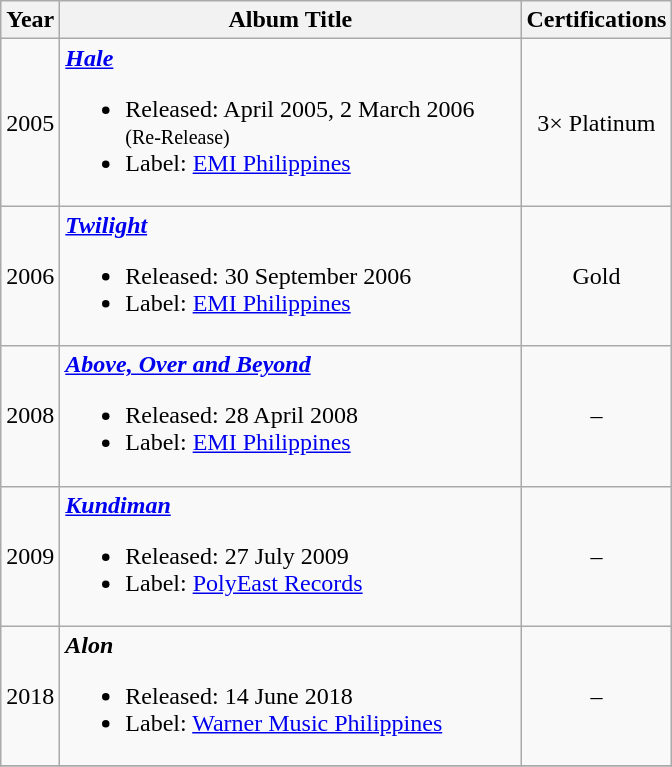<table class="wikitable">
<tr>
<th align="center">Year</th>
<th align="center" width="300">Album Title</th>
<th align="center">Certifications</th>
</tr>
<tr>
<td align="center">2005</td>
<td align="left"><strong><em><a href='#'>Hale</a></em></strong><br><ul><li>Released: April 2005, 2 March 2006 <small>(Re-Release)</small></li><li>Label: <a href='#'>EMI Philippines</a></li></ul></td>
<td align="center">3× Platinum</td>
</tr>
<tr>
<td align="center">2006</td>
<td align="left"><strong><em><a href='#'>Twilight</a></em></strong><br><ul><li>Released: 30 September 2006</li><li>Label: <a href='#'>EMI Philippines</a></li></ul></td>
<td align="center">Gold</td>
</tr>
<tr>
<td align="center">2008</td>
<td align="left"><strong><em><a href='#'>Above, Over and Beyond</a></em></strong><br><ul><li>Released: 28 April 2008</li><li>Label: <a href='#'>EMI Philippines</a></li></ul></td>
<td align="center">–</td>
</tr>
<tr>
<td align="center">2009</td>
<td align="left"><strong><em><a href='#'>Kundiman</a></em></strong><br><ul><li>Released: 27 July 2009</li><li>Label: <a href='#'>PolyEast Records</a></li></ul></td>
<td align="center">–</td>
</tr>
<tr>
<td align="center">2018</td>
<td align="left"><strong><em>Alon</em></strong><br><ul><li>Released: 14 June 2018</li><li>Label: <a href='#'>Warner Music Philippines</a></li></ul></td>
<td align="center">–</td>
</tr>
<tr>
</tr>
</table>
